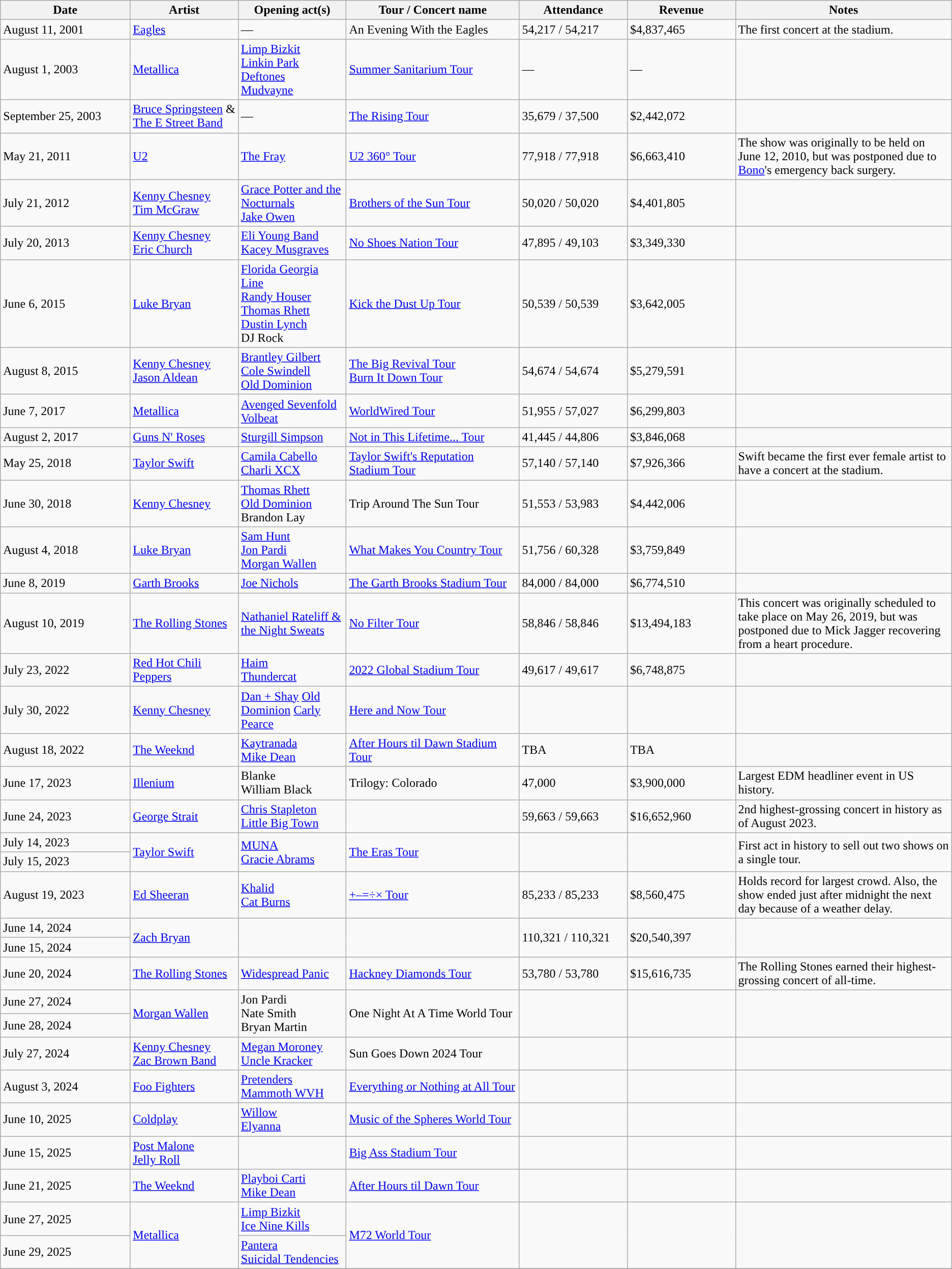<table class="wikitable" style=font-size:100% style="text-align:center">
<tr>
<th width=12% style="text-align:center;">Date</th>
<th width=10% style="text-align:center;">Artist</th>
<th width=10% style="text-align:center;">Opening act(s)</th>
<th width=16% style="text-align:center;">Tour / Concert name</th>
<th width=10% style="text-align:center;">Attendance</th>
<th width=10% style="text-align:center;">Revenue</th>
<th width=20% style="text-align:center;">Notes</th>
</tr>
<tr>
<td>August 11, 2001</td>
<td><a href='#'>Eagles</a></td>
<td>—</td>
<td>An Evening With the Eagles</td>
<td>54,217 / 54,217</td>
<td>$4,837,465</td>
<td>The first concert at the stadium.</td>
</tr>
<tr>
<td>August 1, 2003</td>
<td><a href='#'>Metallica</a></td>
<td><a href='#'>Limp Bizkit</a><br><a href='#'>Linkin Park</a><br><a href='#'>Deftones</a><br><a href='#'>Mudvayne</a></td>
<td><a href='#'>Summer Sanitarium Tour</a></td>
<td>—</td>
<td>—</td>
<td></td>
</tr>
<tr>
<td>September 25, 2003</td>
<td><a href='#'>Bruce Springsteen</a> & <a href='#'>The E Street Band</a></td>
<td>—</td>
<td><a href='#'>The Rising Tour</a></td>
<td>35,679 / 37,500</td>
<td>$2,442,072</td>
<td></td>
</tr>
<tr>
<td>May 21, 2011</td>
<td><a href='#'>U2</a></td>
<td><a href='#'>The Fray</a></td>
<td><a href='#'>U2 360° Tour</a></td>
<td>77,918 / 77,918</td>
<td>$6,663,410</td>
<td>The show was originally to be held on June 12, 2010, but was postponed due to <a href='#'>Bono</a>'s emergency back surgery.</td>
</tr>
<tr>
<td>July 21, 2012</td>
<td><a href='#'>Kenny Chesney</a><br><a href='#'>Tim McGraw</a></td>
<td><a href='#'>Grace Potter and the Nocturnals</a><br><a href='#'>Jake Owen</a></td>
<td><a href='#'>Brothers of the Sun Tour</a></td>
<td>50,020 / 50,020</td>
<td>$4,401,805</td>
<td></td>
</tr>
<tr>
<td>July 20, 2013</td>
<td><a href='#'>Kenny Chesney</a><br><a href='#'>Eric Church</a></td>
<td><a href='#'>Eli Young Band</a><br><a href='#'>Kacey Musgraves</a></td>
<td><a href='#'>No Shoes Nation Tour</a></td>
<td>47,895 / 49,103</td>
<td>$3,349,330</td>
<td></td>
</tr>
<tr>
<td>June 6, 2015</td>
<td><a href='#'>Luke Bryan</a></td>
<td><a href='#'>Florida Georgia Line</a><br><a href='#'>Randy Houser</a><br><a href='#'>Thomas Rhett</a><br><a href='#'>Dustin Lynch</a><br>DJ Rock</td>
<td><a href='#'>Kick the Dust Up Tour</a></td>
<td>50,539 / 50,539</td>
<td>$3,642,005</td>
<td></td>
</tr>
<tr>
<td>August 8, 2015</td>
<td><a href='#'>Kenny Chesney</a><br><a href='#'>Jason Aldean</a></td>
<td><a href='#'>Brantley Gilbert</a><br><a href='#'>Cole Swindell</a><br><a href='#'>Old Dominion</a></td>
<td><a href='#'>The Big Revival Tour</a><br><a href='#'>Burn It Down Tour</a></td>
<td>54,674 / 54,674</td>
<td>$5,279,591</td>
<td></td>
</tr>
<tr>
<td>June 7, 2017</td>
<td><a href='#'>Metallica</a></td>
<td><a href='#'>Avenged Sevenfold</a><br><a href='#'>Volbeat</a></td>
<td><a href='#'>WorldWired Tour</a></td>
<td>51,955 / 57,027</td>
<td>$6,299,803</td>
<td></td>
</tr>
<tr>
<td>August 2, 2017</td>
<td><a href='#'>Guns N' Roses</a></td>
<td><a href='#'>Sturgill Simpson</a></td>
<td><a href='#'>Not in This Lifetime... Tour</a></td>
<td>41,445 / 44,806</td>
<td>$3,846,068</td>
<td></td>
</tr>
<tr>
<td>May 25, 2018</td>
<td><a href='#'>Taylor Swift</a></td>
<td><a href='#'>Camila Cabello</a><br><a href='#'>Charli XCX</a></td>
<td><a href='#'>Taylor Swift's Reputation Stadium Tour</a></td>
<td>57,140 / 57,140</td>
<td>$7,926,366</td>
<td>Swift became the first ever female artist to have a concert at the stadium.</td>
</tr>
<tr>
<td>June 30, 2018</td>
<td><a href='#'>Kenny Chesney</a></td>
<td><a href='#'>Thomas Rhett</a><br><a href='#'>Old Dominion</a><br>Brandon Lay</td>
<td>Trip Around The Sun Tour</td>
<td>51,553 / 53,983</td>
<td>$4,442,006</td>
<td></td>
</tr>
<tr>
<td>August 4, 2018</td>
<td><a href='#'>Luke Bryan</a></td>
<td><a href='#'>Sam Hunt</a><br><a href='#'>Jon Pardi</a><br><a href='#'>Morgan Wallen</a></td>
<td><a href='#'>What Makes You Country Tour</a></td>
<td>51,756 / 60,328</td>
<td>$3,759,849</td>
<td></td>
</tr>
<tr>
<td>June 8, 2019</td>
<td><a href='#'>Garth Brooks</a></td>
<td><a href='#'>Joe Nichols</a></td>
<td><a href='#'>The Garth Brooks Stadium Tour</a></td>
<td>84,000 / 84,000</td>
<td>$6,774,510</td>
<td></td>
</tr>
<tr>
<td>August 10, 2019</td>
<td><a href='#'>The Rolling Stones</a></td>
<td><a href='#'>Nathaniel Rateliff & the Night Sweats</a></td>
<td><a href='#'>No Filter Tour</a></td>
<td>58,846 / 58,846</td>
<td>$13,494,183</td>
<td>This concert was originally scheduled to take place on May 26, 2019, but was postponed due to Mick Jagger recovering from a heart procedure.</td>
</tr>
<tr>
<td>July 23, 2022</td>
<td><a href='#'>Red Hot Chili Peppers</a></td>
<td><a href='#'>Haim</a><br><a href='#'>Thundercat</a></td>
<td><a href='#'>2022 Global Stadium Tour</a></td>
<td>49,617 / 49,617</td>
<td>$6,748,875</td>
<td></td>
</tr>
<tr>
<td>July 30, 2022</td>
<td><a href='#'>Kenny Chesney</a></td>
<td><a href='#'>Dan + Shay</a> <a href='#'>Old Dominion</a> <a href='#'>Carly Pearce</a></td>
<td><a href='#'>Here and Now Tour</a></td>
<td></td>
<td></td>
<td></td>
</tr>
<tr>
<td>August 18, 2022</td>
<td><a href='#'>The Weeknd</a></td>
<td><a href='#'>Kaytranada</a><br><a href='#'>Mike Dean</a></td>
<td><a href='#'>After Hours til Dawn Stadium Tour</a></td>
<td>TBA</td>
<td>TBA</td>
<td></td>
</tr>
<tr>
<td>June 17, 2023</td>
<td><a href='#'>Illenium</a></td>
<td>Blanke<br>William Black</td>
<td>Trilogy: Colorado</td>
<td>47,000</td>
<td>$3,900,000</td>
<td>Largest EDM headliner event in US history.</td>
</tr>
<tr>
<td>June 24, 2023</td>
<td><a href='#'>George Strait</a></td>
<td><a href='#'>Chris Stapleton</a><br><a href='#'>Little Big Town</a></td>
<td></td>
<td>59,663 / 59,663</td>
<td>$16,652,960</td>
<td>2nd highest-grossing concert in history as of August 2023.</td>
</tr>
<tr>
<td>July 14, 2023</td>
<td rowspan="2"><a href='#'>Taylor Swift</a></td>
<td rowspan="2"><a href='#'>MUNA</a><br><a href='#'>Gracie Abrams</a></td>
<td rowspan="2"><a href='#'>The Eras Tour</a></td>
<td rowspan="2"></td>
<td rowspan="2"></td>
<td rowspan="2">First act in history to sell out two shows on a single tour.</td>
</tr>
<tr>
<td>July 15, 2023</td>
</tr>
<tr>
<td>August 19, 2023</td>
<td><a href='#'>Ed Sheeran</a></td>
<td><a href='#'>Khalid</a><br><a href='#'>Cat Burns</a></td>
<td><a href='#'>+–=÷× Tour</a></td>
<td>85,233 / 85,233</td>
<td>$8,560,475</td>
<td>Holds record for largest crowd. Also, the show ended just after midnight the next day because of a weather delay.</td>
</tr>
<tr>
<td>June 14, 2024</td>
<td rowspan="2"><a href='#'>Zach Bryan</a></td>
<td rowspan="2"></td>
<td rowspan="2"></td>
<td rowspan="2">110,321 / 110,321</td>
<td rowspan="2">$20,540,397</td>
<td rowspan="2"></td>
</tr>
<tr>
<td>June 15, 2024</td>
</tr>
<tr>
<td>June 20, 2024</td>
<td><a href='#'>The Rolling Stones</a></td>
<td><a href='#'>Widespread Panic</a></td>
<td><a href='#'>Hackney Diamonds Tour</a></td>
<td>53,780 / 53,780</td>
<td>$15,616,735</td>
<td>The Rolling Stones earned their highest-grossing concert of all-time.</td>
</tr>
<tr>
<td>June 27, 2024</td>
<td rowspan="2"><a href='#'>Morgan Wallen</a></td>
<td rowspan="2">Jon Pardi<br>Nate Smith<br>Bryan Martin</td>
<td rowspan="2">One Night At A Time World Tour</td>
<td rowspan="2"></td>
<td rowspan="2"></td>
<td rowspan="2"></td>
</tr>
<tr>
<td>June 28, 2024</td>
</tr>
<tr>
<td>July 27, 2024</td>
<td><a href='#'>Kenny Chesney</a><br><a href='#'>Zac Brown Band</a></td>
<td><a href='#'>Megan Moroney</a><br><a href='#'>Uncle Kracker</a></td>
<td>Sun Goes Down 2024 Tour</td>
<td></td>
<td></td>
<td></td>
</tr>
<tr>
<td>August 3, 2024</td>
<td><a href='#'>Foo Fighters</a></td>
<td><a href='#'>Pretenders</a><br><a href='#'>Mammoth WVH</a></td>
<td><a href='#'>Everything or Nothing at All Tour</a></td>
<td></td>
<td></td>
<td></td>
</tr>
<tr>
<td>June 10, 2025</td>
<td><a href='#'>Coldplay</a></td>
<td><a href='#'>Willow</a><br><a href='#'>Elyanna</a></td>
<td><a href='#'>Music of the Spheres World Tour</a></td>
<td></td>
<td></td>
<td></td>
</tr>
<tr>
<td>June 15, 2025</td>
<td><a href='#'>Post Malone</a><br><a href='#'>Jelly Roll</a></td>
<td></td>
<td><a href='#'>Big Ass Stadium Tour</a></td>
<td></td>
<td></td>
<td></td>
</tr>
<tr>
<td>June 21, 2025</td>
<td><a href='#'>The Weeknd</a></td>
<td><a href='#'>Playboi Carti</a><br><a href='#'>Mike Dean</a></td>
<td><a href='#'>After Hours til Dawn Tour</a></td>
<td></td>
<td></td>
<td></td>
</tr>
<tr>
<td>June 27, 2025</td>
<td rowspan="2"><a href='#'>Metallica</a></td>
<td><a href='#'>Limp Bizkit</a><br><a href='#'>Ice Nine Kills</a></td>
<td rowspan="2"><a href='#'>M72 World Tour</a></td>
<td rowspan="2"></td>
<td rowspan="2"></td>
<td rowspan="2"></td>
</tr>
<tr>
<td>June 29, 2025</td>
<td><a href='#'>Pantera</a><br><a href='#'>Suicidal Tendencies</a></td>
</tr>
<tr>
</tr>
</table>
